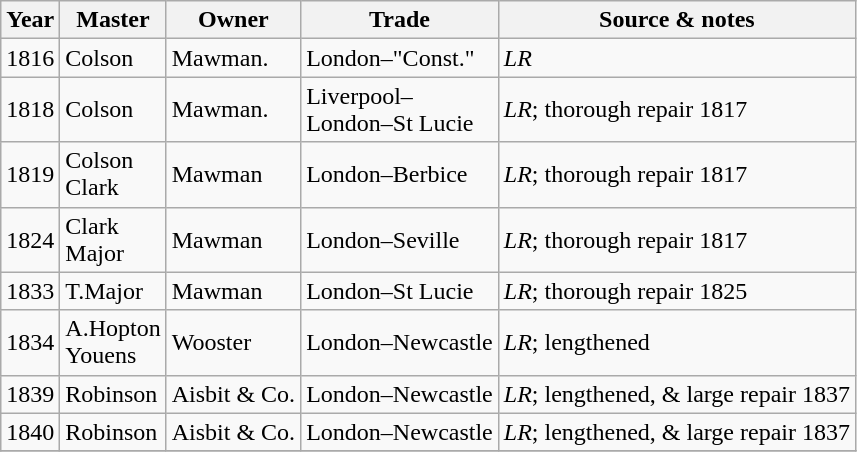<table class=" wikitable">
<tr>
<th>Year</th>
<th>Master</th>
<th>Owner</th>
<th>Trade</th>
<th>Source & notes</th>
</tr>
<tr>
<td>1816</td>
<td>Colson</td>
<td>Mawman.</td>
<td>London–"Const."</td>
<td><em>LR</em></td>
</tr>
<tr>
<td>1818</td>
<td>Colson</td>
<td>Mawman.</td>
<td>Liverpool–<br>London–St Lucie</td>
<td><em>LR</em>; thorough repair 1817</td>
</tr>
<tr>
<td>1819</td>
<td>Colson<br>Clark</td>
<td>Mawman</td>
<td>London–Berbice</td>
<td><em>LR</em>; thorough repair 1817</td>
</tr>
<tr>
<td>1824</td>
<td>Clark<br>Major</td>
<td>Mawman</td>
<td>London–Seville</td>
<td><em>LR</em>; thorough repair 1817</td>
</tr>
<tr>
<td>1833</td>
<td>T.Major</td>
<td>Mawman</td>
<td>London–St Lucie</td>
<td><em>LR</em>; thorough repair 1825</td>
</tr>
<tr>
<td>1834</td>
<td>A.Hopton<br>Youens</td>
<td>Wooster</td>
<td>London–Newcastle</td>
<td><em>LR</em>; lengthened</td>
</tr>
<tr>
<td>1839</td>
<td>Robinson</td>
<td>Aisbit & Co.</td>
<td>London–Newcastle</td>
<td><em>LR</em>; lengthened, & large repair 1837</td>
</tr>
<tr>
<td>1840</td>
<td>Robinson</td>
<td>Aisbit & Co.</td>
<td>London–Newcastle</td>
<td><em>LR</em>; lengthened, & large repair 1837</td>
</tr>
<tr>
</tr>
</table>
